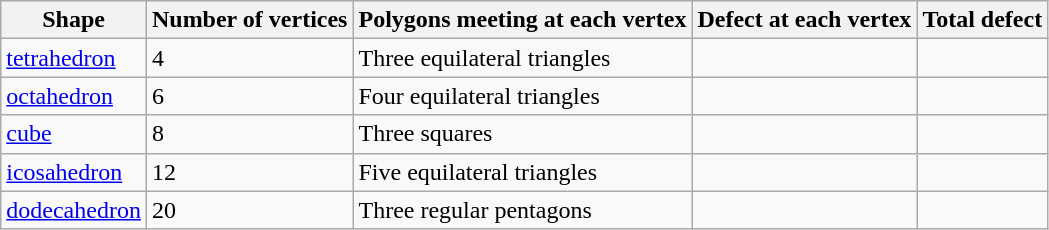<table class="wikitable">
<tr>
<th>Shape</th>
<th>Number of vertices</th>
<th>Polygons meeting at each vertex</th>
<th>Defect at each vertex</th>
<th>Total defect</th>
</tr>
<tr>
<td><a href='#'>tetrahedron</a></td>
<td>4</td>
<td>Three equilateral triangles</td>
<td></td>
<td></td>
</tr>
<tr>
<td><a href='#'>octahedron</a></td>
<td>6</td>
<td>Four equilateral triangles</td>
<td></td>
<td></td>
</tr>
<tr>
<td><a href='#'>cube</a></td>
<td>8</td>
<td>Three squares</td>
<td></td>
<td></td>
</tr>
<tr>
<td><a href='#'>icosahedron</a></td>
<td>12</td>
<td>Five equilateral triangles</td>
<td></td>
<td></td>
</tr>
<tr>
<td><a href='#'>dodecahedron</a></td>
<td>20</td>
<td>Three regular pentagons</td>
<td></td>
<td></td>
</tr>
</table>
